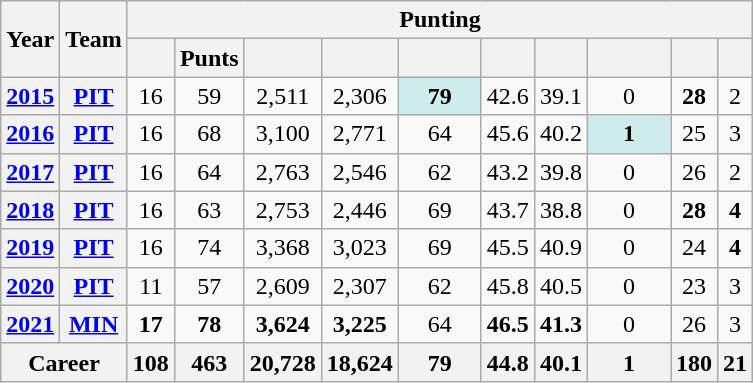<table class=wikitable style="text-align:center;">
<tr>
<th rowspan="2">Year</th>
<th rowspan="2">Team</th>
<th colspan="10">Punting</th>
</tr>
<tr>
<th></th>
<th>Punts</th>
<th></th>
<th></th>
<th></th>
<th></th>
<th></th>
<th></th>
<th></th>
<th></th>
</tr>
<tr>
<th><a href='#'>2015</a></th>
<th><a href='#'>PIT</a></th>
<td>16</td>
<td>59</td>
<td>2,511</td>
<td>2,306</td>
<td style="background:#cfecec; width:3em;"><strong>79</strong></td>
<td>42.6</td>
<td>39.1</td>
<td>0</td>
<td><strong>28</strong></td>
<td>2</td>
</tr>
<tr>
<th><a href='#'>2016</a></th>
<th><a href='#'>PIT</a></th>
<td>16</td>
<td>68</td>
<td>3,100</td>
<td>2,771</td>
<td>64</td>
<td>45.6</td>
<td>40.2</td>
<td style="background:#cfecec; width:3em;"><strong>1</strong></td>
<td>25</td>
<td>3</td>
</tr>
<tr>
<th><a href='#'>2017</a></th>
<th><a href='#'>PIT</a></th>
<td>16</td>
<td>64</td>
<td>2,763</td>
<td>2,546</td>
<td>62</td>
<td>43.2</td>
<td>39.8</td>
<td>0</td>
<td>26</td>
<td>2</td>
</tr>
<tr>
<th><a href='#'>2018</a></th>
<th><a href='#'>PIT</a></th>
<td>16</td>
<td>63</td>
<td>2,753</td>
<td>2,446</td>
<td>69</td>
<td>43.7</td>
<td>38.8</td>
<td>0</td>
<td><strong>28</strong></td>
<td><strong>4</strong></td>
</tr>
<tr>
<th><a href='#'>2019</a></th>
<th><a href='#'>PIT</a></th>
<td>16</td>
<td>74</td>
<td>3,368</td>
<td>3,023</td>
<td>69</td>
<td>45.5</td>
<td>40.9</td>
<td>0</td>
<td>24</td>
<td><strong>4</strong></td>
</tr>
<tr>
<th><a href='#'>2020</a></th>
<th><a href='#'>PIT</a></th>
<td>11</td>
<td>57</td>
<td>2,609</td>
<td>2,307</td>
<td>62</td>
<td>45.8</td>
<td>40.5</td>
<td>0</td>
<td>23</td>
<td>3</td>
</tr>
<tr>
<th><a href='#'>2021</a></th>
<th><a href='#'>MIN</a></th>
<td><strong>17</strong></td>
<td><strong>78</strong></td>
<td><strong>3,624</strong></td>
<td><strong>3,225</strong></td>
<td>64</td>
<td><strong>46.5</strong></td>
<td><strong>41.3</strong></td>
<td>0</td>
<td>26</td>
<td>3</td>
</tr>
<tr>
<th colspan="2">Career</th>
<th>108</th>
<th>463</th>
<th>20,728</th>
<th>18,624</th>
<th>79</th>
<th>44.8</th>
<th>40.1</th>
<th>1</th>
<th>180</th>
<th>21</th>
</tr>
</table>
